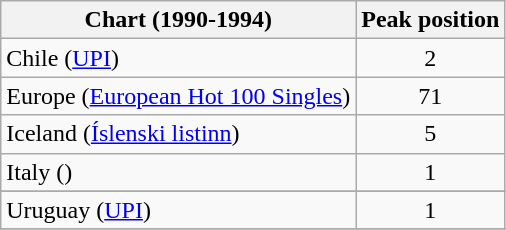<table class="wikitable sortable">
<tr>
<th>Chart (1990-1994)</th>
<th>Peak position</th>
</tr>
<tr>
<td>Chile (<a href='#'>UPI</a>)</td>
<td align="center">2</td>
</tr>
<tr>
<td>Europe (<a href='#'>European Hot 100 Singles</a>)</td>
<td align="center">71</td>
</tr>
<tr>
<td>Iceland (<a href='#'>Íslenski listinn</a>)</td>
<td align="center">5</td>
</tr>
<tr>
<td>Italy ()</td>
<td align="center">1</td>
</tr>
<tr>
</tr>
<tr>
<td>Uruguay (<a href='#'>UPI</a>)</td>
<td align="center">1</td>
</tr>
<tr>
</tr>
</table>
